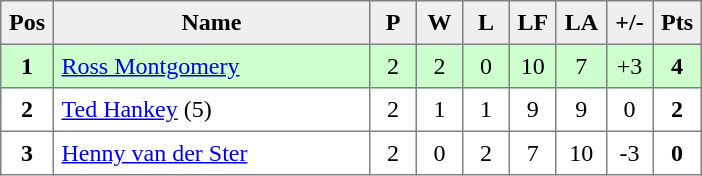<table style=border-collapse:collapse border=1 cellspacing=0 cellpadding=5>
<tr align=center bgcolor=#efefef>
<th width=20>Pos</th>
<th width=200>Name</th>
<th width=20>P</th>
<th width=20>W</th>
<th width=20>L</th>
<th width=20>LF</th>
<th width=20>LA</th>
<th width=20>+/-</th>
<th width=20>Pts</th>
</tr>
<tr align=center style="background: #ccffcc;">
<td><strong>1</strong></td>
<td align="left"> <a href='#'>Ross Montgomery</a></td>
<td>2</td>
<td>2</td>
<td>0</td>
<td>10</td>
<td>7</td>
<td>+3</td>
<td><strong>4</strong></td>
</tr>
<tr align=center>
<td><strong>2</strong></td>
<td align="left"> <a href='#'>Ted Hankey</a> (5)</td>
<td>2</td>
<td>1</td>
<td>1</td>
<td>9</td>
<td>9</td>
<td>0</td>
<td><strong>2</strong></td>
</tr>
<tr align=center>
<td><strong>3</strong></td>
<td align="left"> <a href='#'>Henny van der Ster</a></td>
<td>2</td>
<td>0</td>
<td>2</td>
<td>7</td>
<td>10</td>
<td>-3</td>
<td><strong>0</strong></td>
</tr>
</table>
